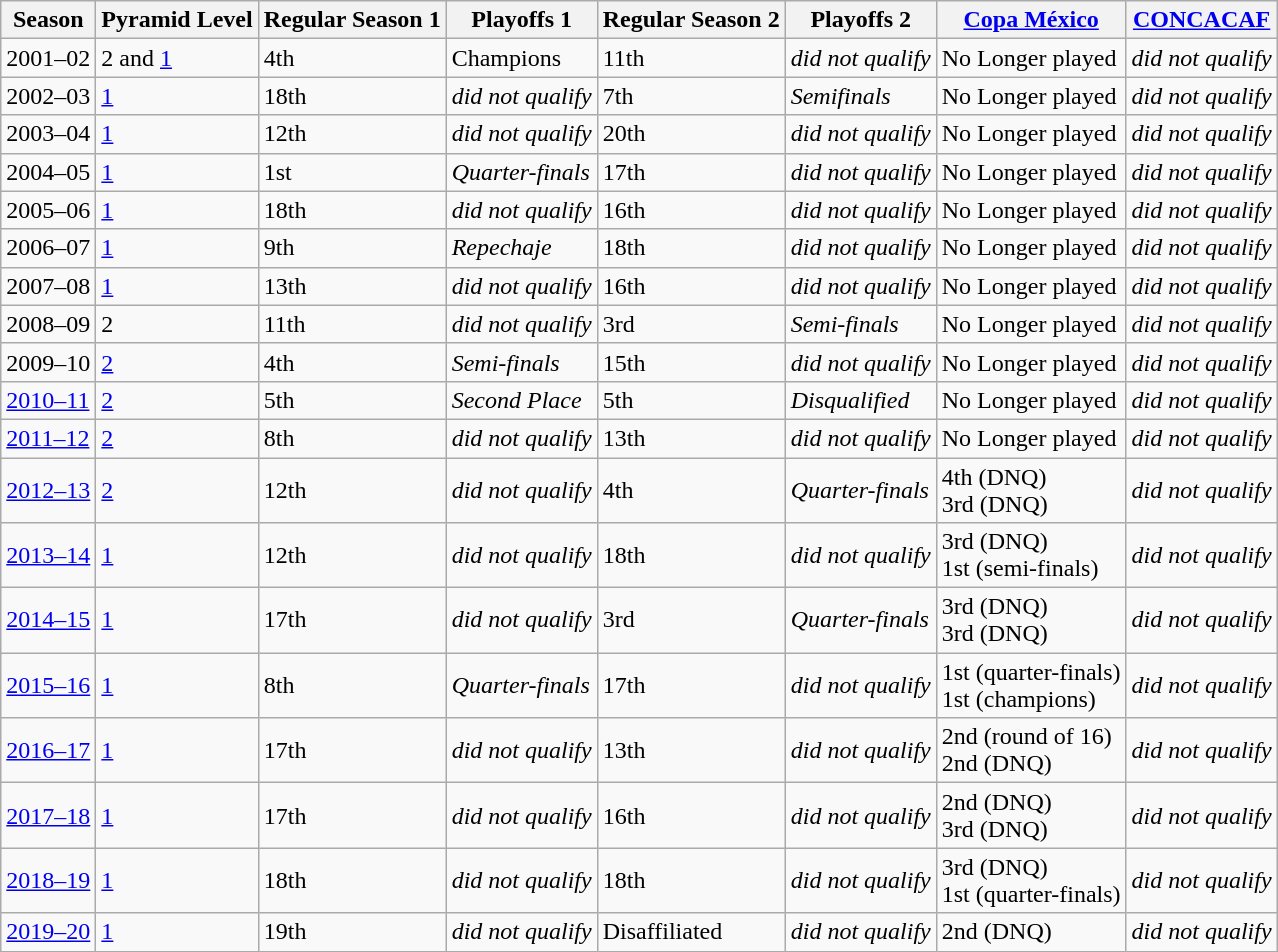<table class="wikitable">
<tr>
<th>Season</th>
<th>Pyramid Level</th>
<th>Regular Season 1</th>
<th>Playoffs 1</th>
<th>Regular Season 2</th>
<th>Playoffs 2</th>
<th><a href='#'>Copa México</a></th>
<th><a href='#'>CONCACAF</a></th>
</tr>
<tr>
<td>2001–02</td>
<td>2 and <a href='#'>1</a></td>
<td>4th</td>
<td>Champions</td>
<td>11th</td>
<td><em>did not qualify</em></td>
<td>No Longer played</td>
<td><em>did not qualify</em></td>
</tr>
<tr>
<td>2002–03</td>
<td><a href='#'>1</a></td>
<td>18th</td>
<td><em>did not qualify</em></td>
<td>7th</td>
<td><em>Semifinals</em></td>
<td>No Longer played</td>
<td><em>did not qualify</em></td>
</tr>
<tr>
<td>2003–04</td>
<td><a href='#'>1</a></td>
<td>12th</td>
<td><em>did not qualify</em></td>
<td>20th</td>
<td><em>did not qualify</em></td>
<td>No Longer played</td>
<td><em>did not qualify</em></td>
</tr>
<tr>
<td>2004–05</td>
<td><a href='#'>1</a></td>
<td>1st</td>
<td><em>Quarter-finals</em></td>
<td>17th</td>
<td><em>did not qualify</em></td>
<td>No Longer played</td>
<td><em>did not qualify</em></td>
</tr>
<tr>
<td>2005–06</td>
<td><a href='#'>1</a></td>
<td>18th</td>
<td><em>did not qualify</em></td>
<td>16th</td>
<td><em>did not qualify</em></td>
<td>No Longer played</td>
<td><em>did not qualify</em></td>
</tr>
<tr>
<td>2006–07</td>
<td><a href='#'>1</a></td>
<td>9th</td>
<td><em>Repechaje</em></td>
<td>18th</td>
<td><em>did not qualify</em></td>
<td>No Longer played</td>
<td><em>did not qualify</em></td>
</tr>
<tr>
<td>2007–08</td>
<td><a href='#'>1</a></td>
<td>13th</td>
<td><em>did not qualify</em></td>
<td>16th</td>
<td><em>did not qualify</em></td>
<td>No Longer played</td>
<td><em>did not qualify</em></td>
</tr>
<tr>
<td>2008–09</td>
<td>2</td>
<td>11th</td>
<td><em>did not qualify</em></td>
<td>3rd</td>
<td><em>Semi-finals</em></td>
<td>No Longer played</td>
<td><em>did not qualify</em></td>
</tr>
<tr>
<td>2009–10</td>
<td><a href='#'>2</a></td>
<td>4th</td>
<td><em>Semi-finals</em></td>
<td>15th</td>
<td><em>did not qualify</em></td>
<td>No Longer played</td>
<td><em>did not qualify</em></td>
</tr>
<tr>
<td><a href='#'>2010–11</a></td>
<td><a href='#'>2</a></td>
<td>5th</td>
<td><em>Second Place</em></td>
<td>5th</td>
<td><em>Disqualified</em></td>
<td>No Longer played</td>
<td><em>did not qualify</em></td>
</tr>
<tr>
<td><a href='#'>2011–12</a></td>
<td><a href='#'>2</a></td>
<td>8th</td>
<td><em>did not qualify</em></td>
<td>13th</td>
<td><em>did not qualify</em></td>
<td>No Longer played</td>
<td><em>did not qualify</em></td>
</tr>
<tr>
<td><a href='#'>2012–13</a></td>
<td><a href='#'>2</a></td>
<td>12th</td>
<td><em>did not qualify</em></td>
<td>4th</td>
<td><em>Quarter-finals</em></td>
<td>4th (DNQ)<br>3rd (DNQ)</td>
<td><em>did not qualify</em></td>
</tr>
<tr>
<td><a href='#'>2013–14</a></td>
<td><a href='#'>1</a></td>
<td>12th</td>
<td><em>did not qualify</em></td>
<td>18th</td>
<td><em>did not qualify</em></td>
<td>3rd (DNQ)<br>1st (semi-finals)</td>
<td><em>did not qualify</em></td>
</tr>
<tr>
<td><a href='#'>2014–15</a></td>
<td><a href='#'>1</a></td>
<td>17th</td>
<td><em>did not qualify</em></td>
<td>3rd</td>
<td><em>Quarter-finals</em></td>
<td>3rd (DNQ)<br>3rd (DNQ)</td>
<td><em>did not qualify</em></td>
</tr>
<tr>
<td><a href='#'>2015–16</a></td>
<td><a href='#'>1</a></td>
<td>8th</td>
<td><em>Quarter-finals</em></td>
<td>17th</td>
<td><em>did not qualify</em></td>
<td>1st (quarter-finals)<br>1st (champions)</td>
<td><em>did not qualify</em></td>
</tr>
<tr>
<td><a href='#'>2016–17</a></td>
<td><a href='#'>1</a></td>
<td>17th</td>
<td><em>did not qualify</em></td>
<td>13th</td>
<td><em>did not qualify</em></td>
<td>2nd (round of 16)<br>2nd (DNQ)</td>
<td><em>did not qualify</em></td>
</tr>
<tr>
<td><a href='#'>2017–18</a></td>
<td><a href='#'>1</a></td>
<td>17th</td>
<td><em>did not qualify</em></td>
<td>16th</td>
<td><em>did not qualify</em></td>
<td>2nd (DNQ)<br>3rd (DNQ)</td>
<td><em>did not qualify</em></td>
</tr>
<tr>
<td><a href='#'>2018–19</a></td>
<td><a href='#'>1</a></td>
<td>18th</td>
<td><em>did not qualify</em></td>
<td>18th</td>
<td><em>did not qualify</em></td>
<td>3rd (DNQ)<br>1st (quarter-finals)</td>
<td><em>did not qualify</em></td>
</tr>
<tr>
<td><a href='#'>2019–20</a></td>
<td><a href='#'>1</a></td>
<td>19th</td>
<td><em>did not qualify</em></td>
<td>Disaffiliated</td>
<td><em>did not qualify</em></td>
<td>2nd (DNQ)</td>
<td><em>did not qualify</em></td>
</tr>
</table>
